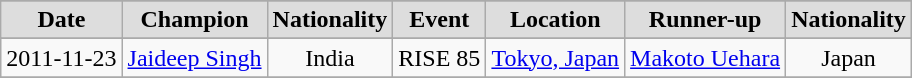<table class="wikitable" style="text-align:center">
<tr>
</tr>
<tr bgcolor="#dddddd">
<td><strong>Date</strong></td>
<td><strong>Champion</strong></td>
<td><strong>Nationality</strong></td>
<td><strong>Event</strong></td>
<td><strong>Location</strong></td>
<td><strong>Runner-up</strong></td>
<td><strong>Nationality</strong></td>
</tr>
<tr>
</tr>
<tr>
<td>2011-11-23</td>
<td><a href='#'>Jaideep Singh</a></td>
<td> India</td>
<td>RISE 85</td>
<td><a href='#'>Tokyo, Japan</a></td>
<td><a href='#'>Makoto Uehara</a></td>
<td> Japan</td>
</tr>
<tr>
</tr>
</table>
